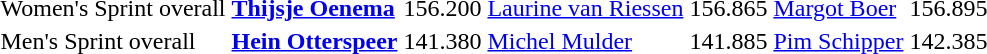<table>
<tr>
<td>Women's Sprint overall</td>
<td><strong><a href='#'>Thijsje Oenema</a></strong></td>
<td>156.200</td>
<td><a href='#'>Laurine van Riessen</a></td>
<td>156.865</td>
<td><a href='#'>Margot Boer</a></td>
<td>156.895</td>
</tr>
<tr>
<td>Men's Sprint overall</td>
<td><strong><a href='#'>Hein Otterspeer</a></strong></td>
<td>141.380</td>
<td><a href='#'>Michel Mulder</a></td>
<td>141.885</td>
<td><a href='#'>Pim Schipper</a></td>
<td>142.385</td>
</tr>
</table>
